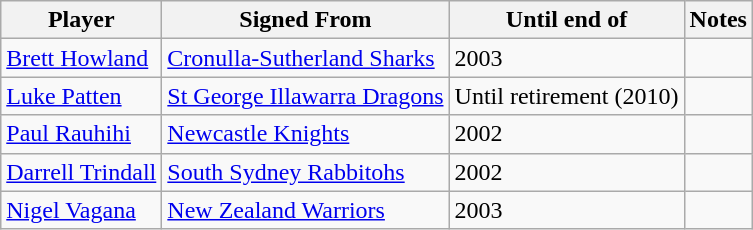<table class="wikitable">
<tr>
<th>Player</th>
<th>Signed From</th>
<th>Until end of</th>
<th>Notes</th>
</tr>
<tr>
<td><a href='#'>Brett Howland</a></td>
<td><a href='#'>Cronulla-Sutherland Sharks</a></td>
<td>2003</td>
<td></td>
</tr>
<tr>
<td><a href='#'>Luke Patten</a></td>
<td><a href='#'>St George Illawarra Dragons</a></td>
<td>Until retirement (2010)</td>
<td></td>
</tr>
<tr>
<td><a href='#'>Paul Rauhihi</a></td>
<td><a href='#'>Newcastle Knights</a></td>
<td>2002</td>
<td></td>
</tr>
<tr>
<td><a href='#'>Darrell Trindall</a></td>
<td><a href='#'>South Sydney Rabbitohs</a></td>
<td>2002</td>
<td></td>
</tr>
<tr>
<td><a href='#'>Nigel Vagana</a></td>
<td><a href='#'>New Zealand Warriors</a></td>
<td>2003</td>
<td><br></td>
</tr>
</table>
